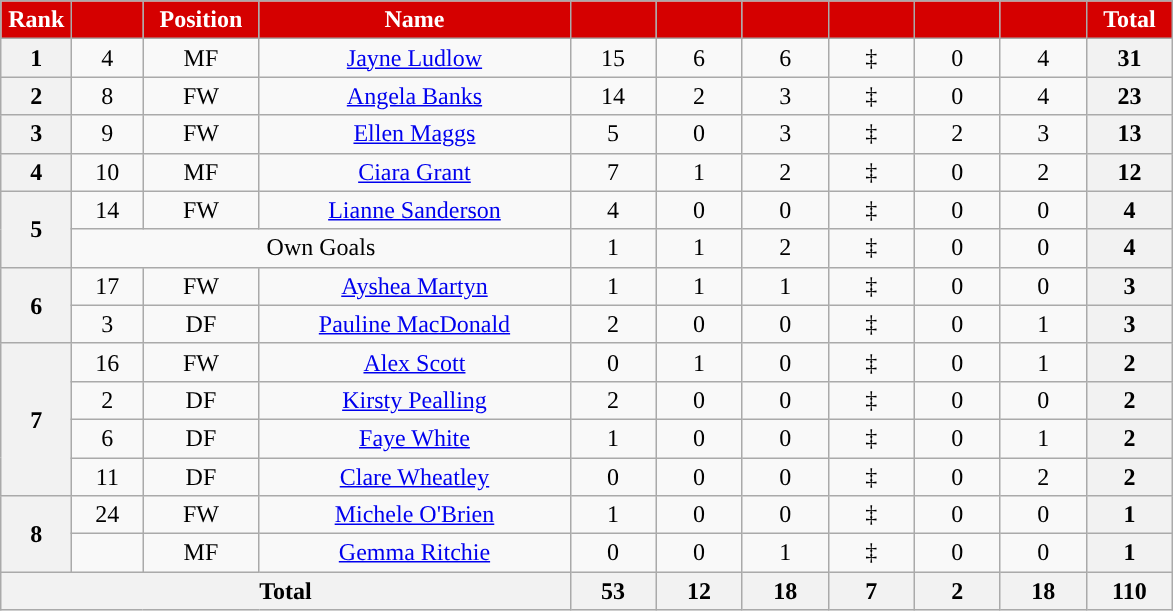<table class="wikitable" style="text-align:center; font-size:100%; ">
<tr>
<th style="background:#d50000; color:white; text-align:center; width:40px">Rank</th>
<th style="background:#d50000; color:white; text-align:center; width:40px"></th>
<th style="background:#d50000; color:white; text-align:center; width:70px">Position</th>
<th style="background:#d50000; color:white; text-align:center; width:200px">Name</th>
<th style="background:#d50000; color:white; text-align:center; width:50px;"></th>
<th style="background:#d50000; color:white; text-align:center; width:50px;"></th>
<th style="background:#d50000; color:white; text-align:center; width:50px;"></th>
<th style="background:#d50000; color:white; text-align:center; width:50px;"></th>
<th style="background:#d50000; color:white; text-align:center; width:50px;"></th>
<th style="background:#d50000; color:white; text-align:center; width:50px;"></th>
<th style="background:#d50000; color:white; text-align:center; width:50px;">Total</th>
</tr>
<tr>
<th>1</th>
<td>4</td>
<td>MF</td>
<td> <a href='#'>Jayne Ludlow</a></td>
<td>15</td>
<td>6</td>
<td>6</td>
<td>‡</td>
<td>0</td>
<td>4</td>
<th>31</th>
</tr>
<tr>
<th>2</th>
<td>8</td>
<td>FW</td>
<td> <a href='#'>Angela Banks</a></td>
<td>14</td>
<td>2</td>
<td>3</td>
<td>‡</td>
<td>0</td>
<td>4</td>
<th>23</th>
</tr>
<tr>
<th>3</th>
<td>9</td>
<td>FW</td>
<td> <a href='#'>Ellen Maggs</a></td>
<td>5</td>
<td>0</td>
<td>3</td>
<td>‡</td>
<td>2</td>
<td>3</td>
<th>13</th>
</tr>
<tr>
<th>4</th>
<td>10</td>
<td>MF</td>
<td> <a href='#'>Ciara Grant</a></td>
<td>7</td>
<td>1</td>
<td>2</td>
<td>‡</td>
<td>0</td>
<td>2</td>
<th>12</th>
</tr>
<tr>
<th rowspan="2">5</th>
<td>14</td>
<td>FW</td>
<td> <a href='#'>Lianne Sanderson</a></td>
<td>4</td>
<td>0</td>
<td>0</td>
<td>‡</td>
<td>0</td>
<td>0</td>
<th>4</th>
</tr>
<tr>
<td colspan="3">Own Goals</td>
<td>1</td>
<td>1</td>
<td>2</td>
<td>‡</td>
<td>0</td>
<td>0</td>
<th>4</th>
</tr>
<tr>
<th rowspan="2">6</th>
<td>17</td>
<td>FW</td>
<td> <a href='#'>Ayshea Martyn</a></td>
<td>1</td>
<td>1</td>
<td>1</td>
<td>‡</td>
<td>0</td>
<td>0</td>
<th>3</th>
</tr>
<tr>
<td>3</td>
<td>DF</td>
<td> <a href='#'>Pauline MacDonald</a></td>
<td>2</td>
<td>0</td>
<td>0</td>
<td>‡</td>
<td>0</td>
<td>1</td>
<th>3</th>
</tr>
<tr>
<th rowspan="4">7</th>
<td>16</td>
<td>FW</td>
<td> <a href='#'>Alex Scott</a></td>
<td>0</td>
<td>1</td>
<td>0</td>
<td>‡</td>
<td>0</td>
<td>1</td>
<th>2</th>
</tr>
<tr>
<td>2</td>
<td>DF</td>
<td> <a href='#'>Kirsty Pealling</a></td>
<td>2</td>
<td>0</td>
<td>0</td>
<td>‡</td>
<td>0</td>
<td>0</td>
<th>2</th>
</tr>
<tr>
<td>6</td>
<td>DF</td>
<td> <a href='#'>Faye White</a></td>
<td>1</td>
<td>0</td>
<td>0</td>
<td>‡</td>
<td>0</td>
<td>1</td>
<th>2</th>
</tr>
<tr>
<td>11</td>
<td>DF</td>
<td> <a href='#'>Clare Wheatley</a></td>
<td>0</td>
<td>0</td>
<td>0</td>
<td>‡</td>
<td>0</td>
<td>2</td>
<th>2</th>
</tr>
<tr>
<th rowspan="2">8</th>
<td>24</td>
<td>FW</td>
<td> <a href='#'>Michele O'Brien</a></td>
<td>1</td>
<td>0</td>
<td>0</td>
<td>‡</td>
<td>0</td>
<td>0</td>
<th>1</th>
</tr>
<tr>
<td></td>
<td>MF</td>
<td> <a href='#'>Gemma Ritchie</a></td>
<td>0</td>
<td>0</td>
<td>1</td>
<td>‡</td>
<td>0</td>
<td>0</td>
<th>1</th>
</tr>
<tr>
<th colspan="4">Total</th>
<th>53</th>
<th>12</th>
<th>18</th>
<th>7</th>
<th>2</th>
<th>18</th>
<th>110</th>
</tr>
</table>
